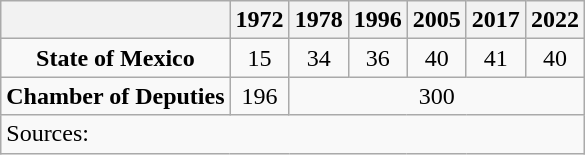<table class="wikitable" style="text-align: center">
<tr>
<th></th>
<th>1972</th>
<th>1978</th>
<th>1996</th>
<th>2005</th>
<th>2017</th>
<th>2022</th>
</tr>
<tr>
<td><strong>State of Mexico</strong></td>
<td>15</td>
<td>34</td>
<td>36</td>
<td>40</td>
<td>41</td>
<td>40</td>
</tr>
<tr>
<td><strong>Chamber of Deputies</strong></td>
<td>196</td>
<td colspan=5>300</td>
</tr>
<tr>
<td colspan=7 style="text-align: left">Sources: </td>
</tr>
</table>
